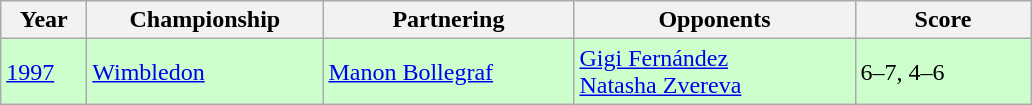<table class="wikitable">
<tr>
<th width="50">Year</th>
<th width="150">Championship</th>
<th width="160">Partnering</th>
<th width="180">Opponents</th>
<th width="110">Score</th>
</tr>
<tr bgcolor="#CCFFCC">
<td><a href='#'>1997</a></td>
<td><a href='#'>Wimbledon</a></td>
<td> <a href='#'>Manon Bollegraf</a></td>
<td> <a href='#'>Gigi Fernández</a><br> <a href='#'>Natasha Zvereva</a></td>
<td>6–7, 4–6</td>
</tr>
</table>
